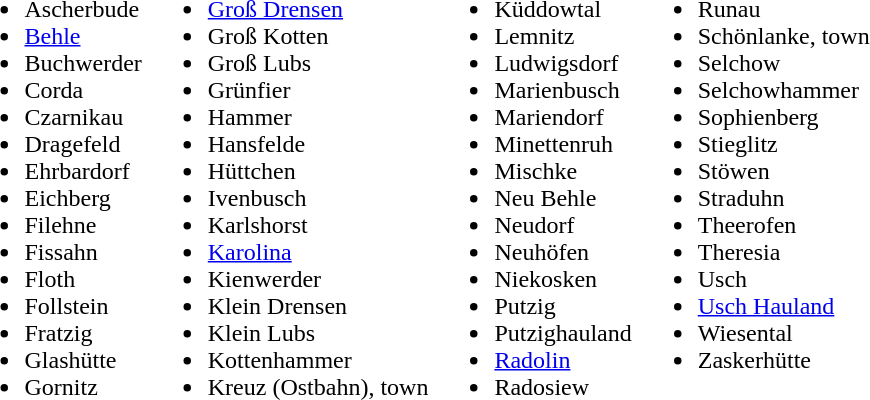<table>
<tr>
<td valign="top"><br><ul><li>Ascherbude</li><li><a href='#'>Behle</a></li><li>Buchwerder</li><li>Corda</li><li>Czarnikau</li><li>Dragefeld</li><li>Ehrbardorf</li><li>Eichberg</li><li>Filehne</li><li>Fissahn</li><li>Floth</li><li>Follstein</li><li>Fratzig</li><li>Glashütte</li><li>Gornitz</li></ul></td>
<td valign="top"><br><ul><li><a href='#'>Groß Drensen</a></li><li>Groß Kotten</li><li>Groß Lubs</li><li>Grünfier</li><li>Hammer</li><li>Hansfelde</li><li>Hüttchen</li><li>Ivenbusch</li><li>Karlshorst</li><li><a href='#'>Karolina</a></li><li>Kienwerder</li><li>Klein Drensen</li><li>Klein Lubs</li><li>Kottenhammer</li><li>Kreuz (Ostbahn), town</li></ul></td>
<td valign="top"><br><ul><li>Küddowtal</li><li>Lemnitz</li><li>Ludwigsdorf</li><li>Marienbusch</li><li>Mariendorf</li><li>Minettenruh</li><li>Mischke</li><li>Neu Behle</li><li>Neudorf</li><li>Neuhöfen</li><li>Niekosken</li><li>Putzig</li><li>Putzighauland</li><li><a href='#'>Radolin</a></li><li>Radosiew</li></ul></td>
<td valign="top"><br><ul><li>Runau</li><li>Schönlanke, town</li><li>Selchow</li><li>Selchowhammer</li><li>Sophienberg</li><li>Stieglitz</li><li>Stöwen</li><li>Straduhn</li><li>Theerofen</li><li>Theresia</li><li>Usch</li><li><a href='#'>Usch Hauland</a></li><li>Wiesental</li><li>Zaskerhütte</li></ul></td>
</tr>
</table>
